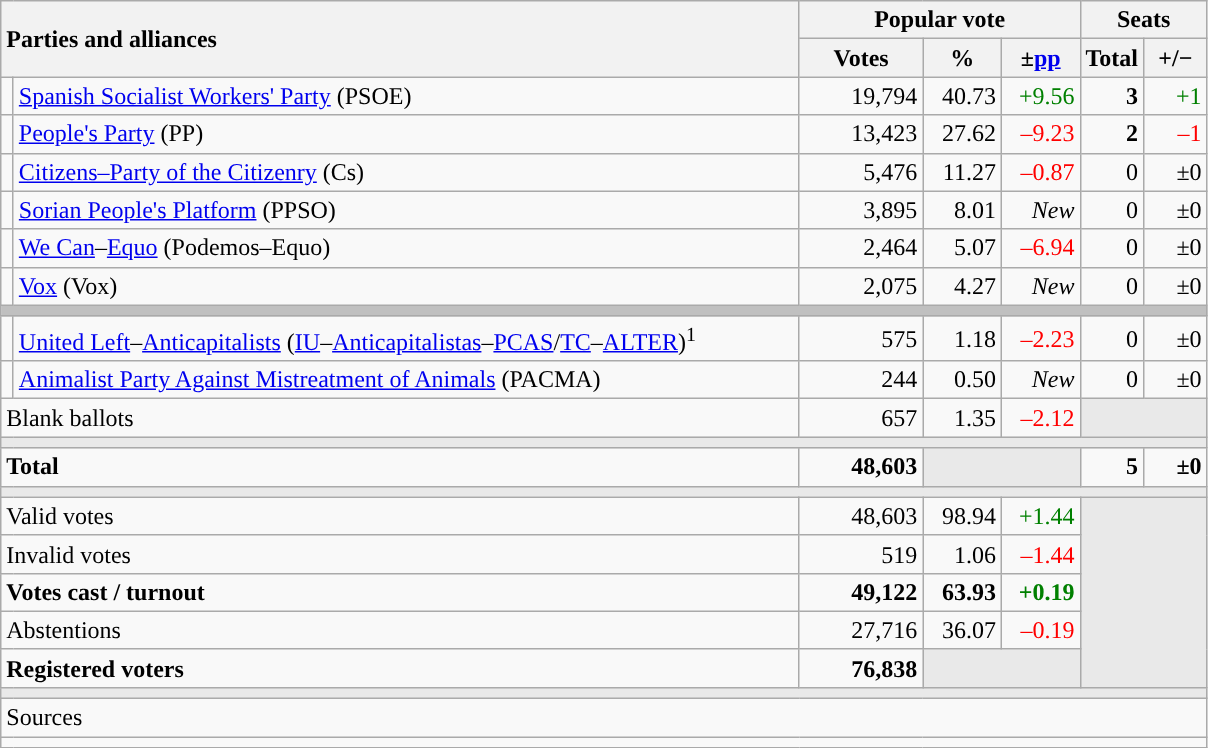<table class="wikitable" style="text-align:right;">
<tr>
<th style="text-align:left;" rowspan="2" colspan="2" width="525">Parties and alliances</th>
<th colspan="3">Popular vote</th>
<th colspan="2">Seats</th>
</tr>
<tr>
<th width="75">Votes</th>
<th width="45">%</th>
<th width="45">±<a href='#'>pp</a></th>
<th width="35">Total</th>
<th width="35">+/−</th>
</tr>
<tr>
<td width="1" style="color:inherit;background:"></td>
<td align="left"><a href='#'>Spanish Socialist Workers' Party</a> (PSOE)</td>
<td>19,794</td>
<td>40.73</td>
<td style="color:green;">+9.56</td>
<td><strong>3</strong></td>
<td style="color:green;">+1</td>
</tr>
<tr>
<td style="color:inherit;background:"></td>
<td align="left"><a href='#'>People's Party</a> (PP)</td>
<td>13,423</td>
<td>27.62</td>
<td style="color:red;">–9.23</td>
<td><strong>2</strong></td>
<td style="color:red;">–1</td>
</tr>
<tr>
<td style="color:inherit;background:"></td>
<td align="left"><a href='#'>Citizens–Party of the Citizenry</a> (Cs)</td>
<td>5,476</td>
<td>11.27</td>
<td style="color:red;">–0.87</td>
<td>0</td>
<td>±0</td>
</tr>
<tr>
<td style="color:inherit;background:"></td>
<td align="left"><a href='#'>Sorian People's Platform</a> (PPSO)</td>
<td>3,895</td>
<td>8.01</td>
<td><em>New</em></td>
<td>0</td>
<td>±0</td>
</tr>
<tr>
<td style="color:inherit;background:"></td>
<td align="left"><a href='#'>We Can</a>–<a href='#'>Equo</a> (Podemos–Equo)</td>
<td>2,464</td>
<td>5.07</td>
<td style="color:red;">–6.94</td>
<td>0</td>
<td>±0</td>
</tr>
<tr>
<td style="color:inherit;background:"></td>
<td align="left"><a href='#'>Vox</a> (Vox)</td>
<td>2,075</td>
<td>4.27</td>
<td><em>New</em></td>
<td>0</td>
<td>±0</td>
</tr>
<tr>
<td colspan="7" bgcolor="#C0C0C0"></td>
</tr>
<tr>
<td style="color:inherit;background:"></td>
<td align="left"><a href='#'>United Left</a>–<a href='#'>Anticapitalists</a> (<a href='#'>IU</a>–<a href='#'>Anticapitalistas</a>–<a href='#'>PCAS</a>/<a href='#'>TC</a>–<a href='#'>ALTER</a>)<sup>1</sup></td>
<td>575</td>
<td>1.18</td>
<td style="color:red;">–2.23</td>
<td>0</td>
<td>±0</td>
</tr>
<tr>
<td style="color:inherit;background:"></td>
<td align="left"><a href='#'>Animalist Party Against Mistreatment of Animals</a> (PACMA)</td>
<td>244</td>
<td>0.50</td>
<td><em>New</em></td>
<td>0</td>
<td>±0</td>
</tr>
<tr>
<td align="left" colspan="2">Blank ballots</td>
<td>657</td>
<td>1.35</td>
<td style="color:red;">–2.12</td>
<td bgcolor="#E9E9E9" colspan="2"></td>
</tr>
<tr>
<td colspan="7" bgcolor="#E9E9E9"></td>
</tr>
<tr style="font-weight:bold;">
<td align="left" colspan="2">Total</td>
<td>48,603</td>
<td bgcolor="#E9E9E9" colspan="2"></td>
<td>5</td>
<td>±0</td>
</tr>
<tr>
<td colspan="7" bgcolor="#E9E9E9"></td>
</tr>
<tr>
<td align="left" colspan="2">Valid votes</td>
<td>48,603</td>
<td>98.94</td>
<td style="color:green;">+1.44</td>
<td bgcolor="#E9E9E9" colspan="2" rowspan="5"></td>
</tr>
<tr>
<td align="left" colspan="2">Invalid votes</td>
<td>519</td>
<td>1.06</td>
<td style="color:red;">–1.44</td>
</tr>
<tr style="font-weight:bold;">
<td align="left" colspan="2">Votes cast / turnout</td>
<td>49,122</td>
<td>63.93</td>
<td style="color:green;">+0.19</td>
</tr>
<tr>
<td align="left" colspan="2">Abstentions</td>
<td>27,716</td>
<td>36.07</td>
<td style="color:red;">–0.19</td>
</tr>
<tr style="font-weight:bold;">
<td align="left" colspan="2">Registered voters</td>
<td>76,838</td>
<td bgcolor="#E9E9E9" colspan="2"></td>
</tr>
<tr>
<td colspan="7" bgcolor="#E9E9E9"></td>
</tr>
<tr>
<td align="left" colspan="7">Sources</td>
</tr>
<tr>
<td colspan="7" style="text-align:left; max-width:790px;"></td>
</tr>
</table>
